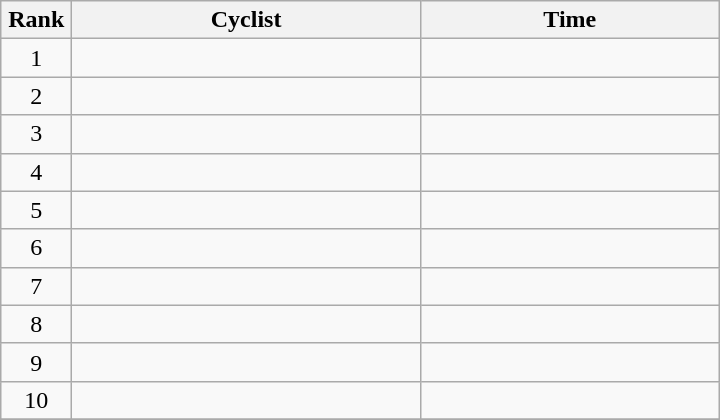<table class="wikitable" style="width:30em;margin-bottom:0;">
<tr>
<th>Rank</th>
<th>Cyclist</th>
<th>Time</th>
</tr>
<tr>
<td style="width:40px; text-align:center;">1</td>
<td style="width:225px;"></td>
<td align="right"></td>
</tr>
<tr>
<td style="text-align:center;">2</td>
<td></td>
<td align="right"></td>
</tr>
<tr>
<td style="text-align:center;">3</td>
<td></td>
<td align="right"></td>
</tr>
<tr>
<td style="text-align:center;">4</td>
<td></td>
<td align="right"></td>
</tr>
<tr>
<td style="text-align:center;">5</td>
<td></td>
<td align="right"></td>
</tr>
<tr>
<td style="text-align:center;">6</td>
<td></td>
<td align="right"></td>
</tr>
<tr>
<td style="text-align:center;">7</td>
<td></td>
<td align="right"></td>
</tr>
<tr>
<td style="text-align:center;">8</td>
<td></td>
<td align="right"></td>
</tr>
<tr>
<td style="text-align:center;">9</td>
<td></td>
<td align="right"></td>
</tr>
<tr>
<td style="text-align:center;">10</td>
<td></td>
<td align="right"></td>
</tr>
<tr>
</tr>
</table>
